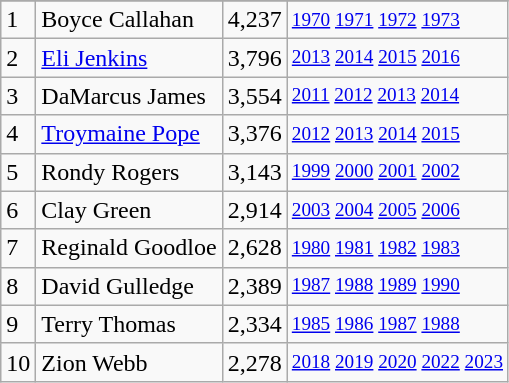<table class="wikitable">
<tr>
</tr>
<tr>
<td>1</td>
<td>Boyce Callahan</td>
<td>4,237</td>
<td style="font-size:80%;"><a href='#'>1970</a> <a href='#'>1971</a> <a href='#'>1972</a> <a href='#'>1973</a></td>
</tr>
<tr>
<td>2</td>
<td><a href='#'>Eli Jenkins</a></td>
<td>3,796</td>
<td style="font-size:80%;"><a href='#'>2013</a> <a href='#'>2014</a> <a href='#'>2015</a> <a href='#'>2016</a></td>
</tr>
<tr>
<td>3</td>
<td>DaMarcus James</td>
<td>3,554</td>
<td style="font-size:80%;"><a href='#'>2011</a> <a href='#'>2012</a> <a href='#'>2013</a> <a href='#'>2014</a></td>
</tr>
<tr>
<td>4</td>
<td><a href='#'>Troymaine Pope</a></td>
<td>3,376</td>
<td style="font-size:80%;"><a href='#'>2012</a> <a href='#'>2013</a> <a href='#'>2014</a> <a href='#'>2015</a></td>
</tr>
<tr>
<td>5</td>
<td>Rondy Rogers</td>
<td>3,143</td>
<td style="font-size:80%;"><a href='#'>1999</a> <a href='#'>2000</a> <a href='#'>2001</a> <a href='#'>2002</a></td>
</tr>
<tr>
<td>6</td>
<td>Clay Green</td>
<td>2,914</td>
<td style="font-size:80%;"><a href='#'>2003</a> <a href='#'>2004</a> <a href='#'>2005</a> <a href='#'>2006</a></td>
</tr>
<tr>
<td>7</td>
<td>Reginald Goodloe</td>
<td>2,628</td>
<td style="font-size:80%;"><a href='#'>1980</a> <a href='#'>1981</a> <a href='#'>1982</a> <a href='#'>1983</a></td>
</tr>
<tr>
<td>8</td>
<td>David Gulledge</td>
<td>2,389</td>
<td style="font-size:80%;"><a href='#'>1987</a> <a href='#'>1988</a> <a href='#'>1989</a> <a href='#'>1990</a></td>
</tr>
<tr>
<td>9</td>
<td>Terry Thomas</td>
<td>2,334</td>
<td style="font-size:80%;"><a href='#'>1985</a> <a href='#'>1986</a> <a href='#'>1987</a> <a href='#'>1988</a></td>
</tr>
<tr>
<td>10</td>
<td>Zion Webb</td>
<td>2,278</td>
<td style="font-size:80%;"><a href='#'>2018</a> <a href='#'>2019</a> <a href='#'>2020</a> <a href='#'>2022</a> <a href='#'>2023</a></td>
</tr>
</table>
